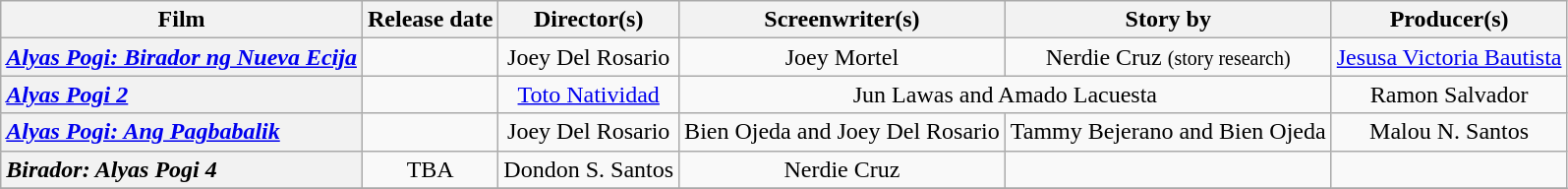<table class="wikitable sortable plainrowheaders" style="text-align:center;">
<tr>
<th scope="col">Film</th>
<th scope="col">Release date</th>
<th scope="col">Director(s)</th>
<th scope="col">Screenwriter(s)</th>
<th scope="col">Story by</th>
<th scope="col">Producer(s)</th>
</tr>
<tr>
<th scope="row" style="text-align:left"><em><a href='#'>Alyas Pogi: Birador ng Nueva Ecija</a></em></th>
<td style="text-align:center"></td>
<td>Joey Del Rosario</td>
<td>Joey Mortel</td>
<td>Nerdie Cruz <small>(story research)</small></td>
<td><a href='#'>Jesusa Victoria Bautista</a></td>
</tr>
<tr>
<th scope="row" style="text-align:left"><em><a href='#'>Alyas Pogi 2</a></em></th>
<td style="text-align:center"></td>
<td><a href='#'>Toto Natividad</a></td>
<td colspan="2">Jun Lawas and Amado Lacuesta</td>
<td>Ramon Salvador</td>
</tr>
<tr>
<th scope="row" style="text-align:left"><em><a href='#'>Alyas Pogi: Ang Pagbabalik</a></em></th>
<td style="text-align:center"></td>
<td>Joey Del Rosario</td>
<td>Bien Ojeda and Joey Del Rosario</td>
<td>Tammy Bejerano and Bien Ojeda</td>
<td>Malou N. Santos</td>
</tr>
<tr>
<th scope="row" style="text-align:left"><em>Birador: Alyas Pogi 4</em></th>
<td style="text-align:center">TBA</td>
<td>Dondon S. Santos</td>
<td>Nerdie Cruz</td>
<td></td>
<td></td>
</tr>
<tr>
</tr>
</table>
